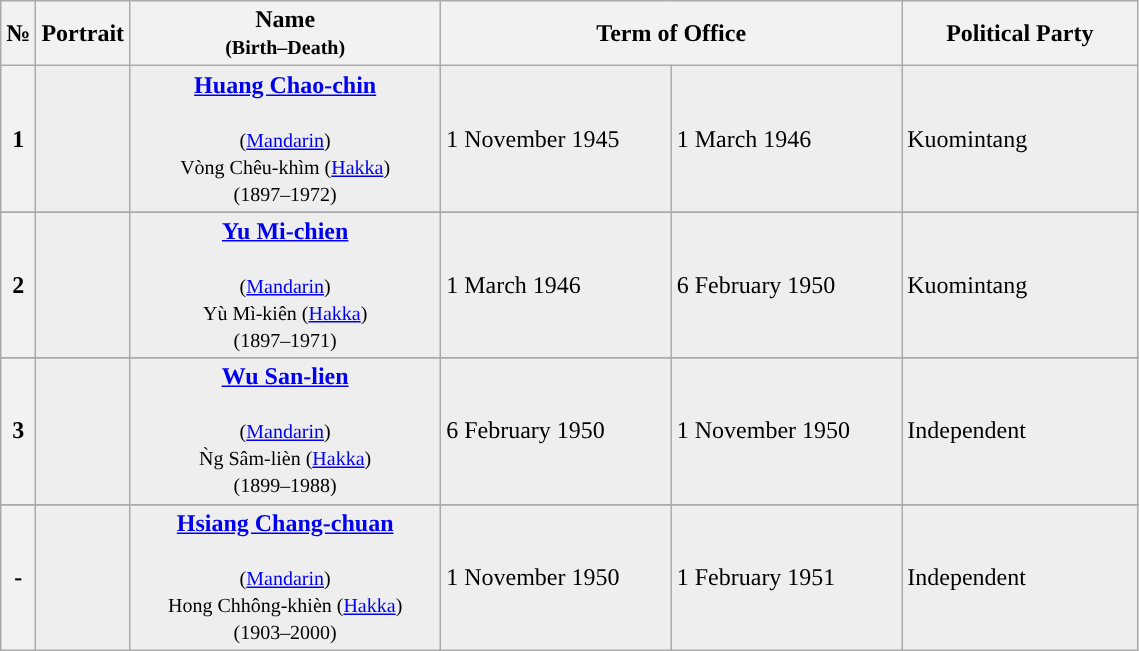<table class=wikitable>
<tr>
<th>№</th>
<th>Portrait</th>
<th width="200">Name<br><small>(Birth–Death)</small></th>
<th colspan=2 width="300">Term of Office</th>
<th width="150">Political Party</th>
</tr>
<tr - bgcolor=#EEEEEE>
<th style="background:">1</th>
<td></td>
<td align=center><strong><a href='#'>Huang Chao-chin</a></strong> <br><br><small> (<a href='#'>Mandarin</a>)<br>Vòng Chêu-khìm (<a href='#'>Hakka</a>)<br>(1897–1972)</small></td>
<td>1 November 1945</td>
<td>1 March 1946</td>
<td>Kuomintang</td>
</tr>
<tr ->
</tr>
<tr - bgcolor=#EEEEEE>
<th style="background:">2</th>
<td></td>
<td align=center><strong><a href='#'>Yu Mi-chien</a></strong> <br><br><small> (<a href='#'>Mandarin</a>)<br>Yù Mì-kiên (<a href='#'>Hakka</a>)<br>(1897–1971)</small></td>
<td>1 March 1946</td>
<td>6 February 1950</td>
<td>Kuomintang</td>
</tr>
<tr ->
</tr>
<tr - bgcolor=#EEEEEE>
<th style="background:">3</th>
<td></td>
<td align=center><strong><a href='#'>Wu San-lien</a></strong> <br><br><small> (<a href='#'>Mandarin</a>)<br>Ǹg Sâm-lièn (<a href='#'>Hakka</a>)<br>(1899–1988)</small></td>
<td>6 February 1950</td>
<td>1 November 1950</td>
<td>Independent</td>
</tr>
<tr ->
</tr>
<tr - bgcolor=#EEEEEE>
<th style="background:">-</th>
<td></td>
<td align=center><strong><a href='#'>Hsiang Chang-chuan</a></strong> <br><br><small> (<a href='#'>Mandarin</a>)<br>Hong Chhông-khièn (<a href='#'>Hakka</a>)<br>(1903–2000)</small></td>
<td>1 November 1950</td>
<td>1 February 1951</td>
<td>Independent</td>
</tr>
</table>
